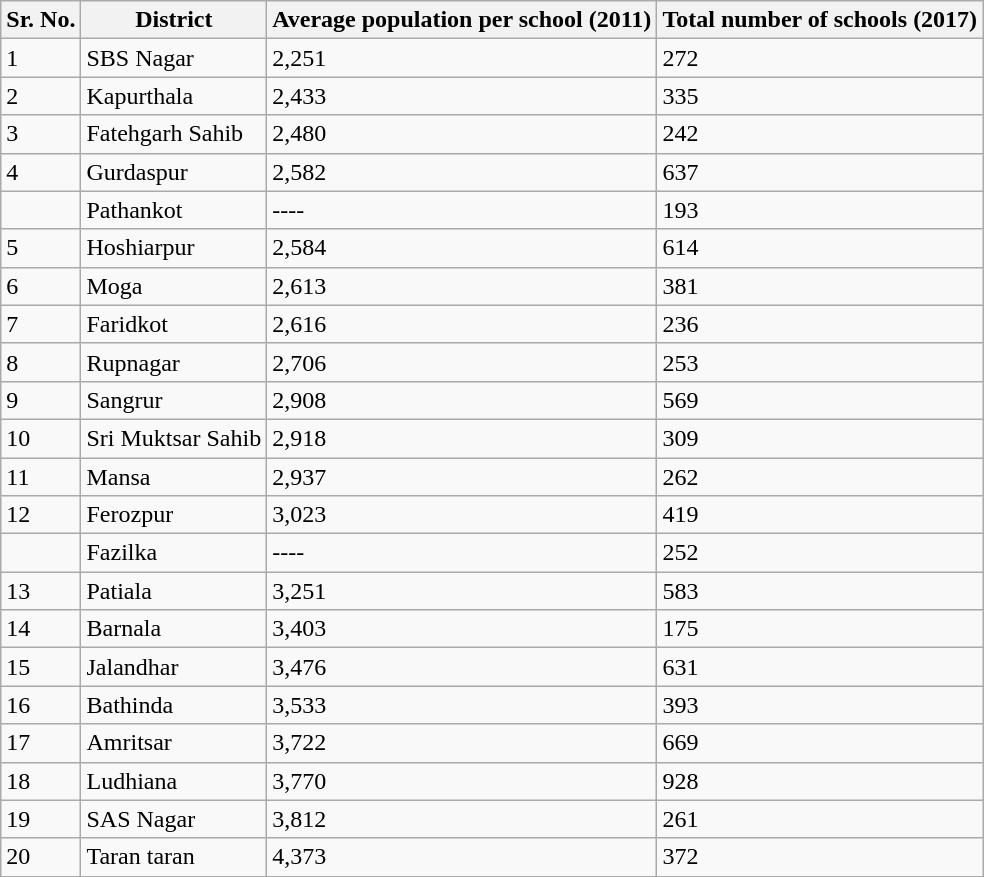<table class="wikitable sortable">
<tr>
<th>Sr. No.</th>
<th>District</th>
<th>Average population per school (2011)</th>
<th>Total number of schools (2017)</th>
</tr>
<tr>
<td>1</td>
<td>SBS Nagar</td>
<td>2,251</td>
<td>272</td>
</tr>
<tr>
<td>2</td>
<td>Kapurthala</td>
<td>2,433</td>
<td>335</td>
</tr>
<tr>
<td>3</td>
<td>Fatehgarh Sahib</td>
<td>2,480</td>
<td>242</td>
</tr>
<tr>
<td>4</td>
<td>Gurdaspur</td>
<td>2,582</td>
<td>637</td>
</tr>
<tr>
<td></td>
<td>Pathankot</td>
<td>----</td>
<td>193</td>
</tr>
<tr>
<td>5</td>
<td>Hoshiarpur</td>
<td>2,584</td>
<td>614</td>
</tr>
<tr>
<td>6</td>
<td>Moga</td>
<td>2,613</td>
<td>381</td>
</tr>
<tr>
<td>7</td>
<td>Faridkot</td>
<td>2,616</td>
<td>236</td>
</tr>
<tr>
<td>8</td>
<td>Rupnagar</td>
<td>2,706</td>
<td>253</td>
</tr>
<tr>
<td>9</td>
<td>Sangrur</td>
<td>2,908</td>
<td>569</td>
</tr>
<tr>
<td>10</td>
<td>Sri Muktsar Sahib</td>
<td>2,918</td>
<td>309</td>
</tr>
<tr>
<td>11</td>
<td>Mansa</td>
<td>2,937</td>
<td>262</td>
</tr>
<tr>
<td>12</td>
<td>Ferozpur</td>
<td>3,023</td>
<td>419</td>
</tr>
<tr>
<td></td>
<td>Fazilka</td>
<td>----</td>
<td>252</td>
</tr>
<tr>
<td>13</td>
<td>Patiala</td>
<td>3,251</td>
<td>583</td>
</tr>
<tr>
<td>14</td>
<td>Barnala</td>
<td>3,403</td>
<td>175</td>
</tr>
<tr>
<td>15</td>
<td>Jalandhar</td>
<td>3,476</td>
<td>631</td>
</tr>
<tr>
<td>16</td>
<td>Bathinda</td>
<td>3,533</td>
<td>393</td>
</tr>
<tr>
<td>17</td>
<td>Amritsar</td>
<td>3,722</td>
<td>669</td>
</tr>
<tr>
<td>18</td>
<td>Ludhiana</td>
<td>3,770</td>
<td>928</td>
</tr>
<tr>
<td>19</td>
<td>SAS Nagar</td>
<td>3,812</td>
<td>261</td>
</tr>
<tr>
<td>20</td>
<td>Taran taran</td>
<td>4,373</td>
<td>372</td>
</tr>
</table>
